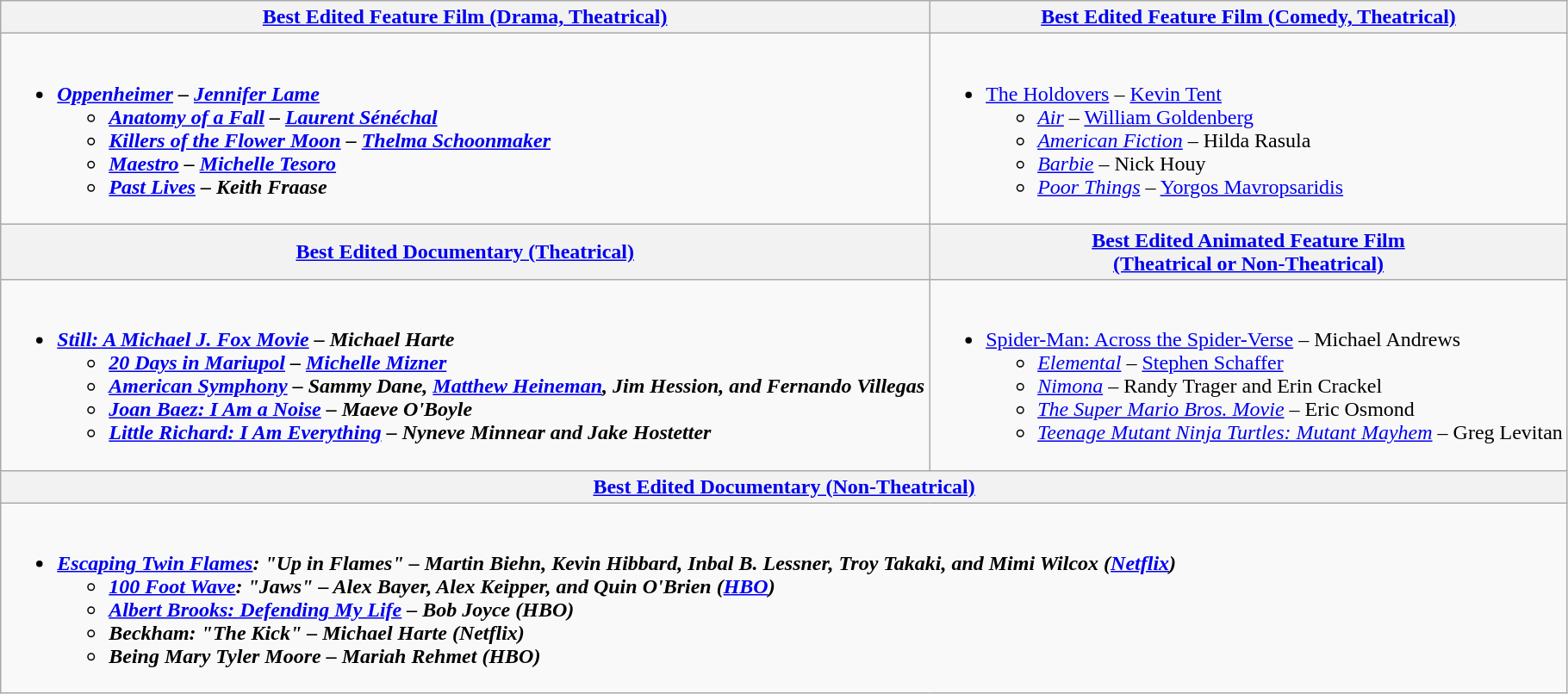<table class=wikitable style="width=100%">
<tr>
<th style="width=50%"><a href='#'>Best Edited Feature Film (Drama, Theatrical)</a></th>
<th style="width=50%"><a href='#'>Best Edited Feature Film (Comedy, Theatrical)</a></th>
</tr>
<tr>
<td valign="top"><br><ul><li><strong><em><a href='#'>Oppenheimer</a><em> – <a href='#'>Jennifer Lame</a><strong><ul><li></em><a href='#'>Anatomy of a Fall</a><em> – <a href='#'>Laurent Sénéchal</a></li><li></em><a href='#'>Killers of the Flower Moon</a><em> – <a href='#'>Thelma Schoonmaker</a></li><li></em><a href='#'>Maestro</a><em> – <a href='#'>Michelle Tesoro</a></li><li></em><a href='#'>Past Lives</a><em> – Keith Fraase</li></ul></li></ul></td>
<td valign="top"><br><ul><li></em></strong><a href='#'>The Holdovers</a></em> – <a href='#'>Kevin Tent</a></strong><ul><li><em><a href='#'>Air</a></em> – <a href='#'>William Goldenberg</a></li><li><em><a href='#'>American Fiction</a></em> – Hilda Rasula</li><li><em><a href='#'>Barbie</a></em> – Nick Houy</li><li><em><a href='#'>Poor Things</a></em> – <a href='#'>Yorgos Mavropsaridis</a></li></ul></li></ul></td>
</tr>
<tr>
<th style="width=50%"><a href='#'>Best Edited Documentary (Theatrical)</a></th>
<th style="width=50%"><a href='#'>Best Edited Animated Feature Film<br>(Theatrical or Non-Theatrical)</a></th>
</tr>
<tr>
<td valign="top"><br><ul><li><strong><em><a href='#'>Still: A Michael J. Fox Movie</a><em> – Michael Harte<strong><ul><li></em><a href='#'>20 Days in Mariupol</a><em> – <a href='#'>Michelle Mizner</a></li><li></em><a href='#'>American Symphony</a><em> – Sammy Dane, <a href='#'>Matthew Heineman</a>, Jim Hession, and Fernando Villegas</li><li></em><a href='#'>Joan Baez: I Am a Noise</a><em> – Maeve O'Boyle</li><li></em><a href='#'>Little Richard: I Am Everything</a><em> – Nyneve Minnear and Jake Hostetter</li></ul></li></ul></td>
<td valign="top"><br><ul><li></em></strong><a href='#'>Spider-Man: Across the Spider-Verse</a></em> – Michael Andrews</strong><ul><li><em><a href='#'>Elemental</a></em> – <a href='#'>Stephen Schaffer</a></li><li><em><a href='#'>Nimona</a></em> – Randy Trager and Erin Crackel</li><li><em><a href='#'>The Super Mario Bros. Movie</a></em> – Eric Osmond</li><li><em><a href='#'>Teenage Mutant Ninja Turtles: Mutant Mayhem</a></em> – Greg Levitan</li></ul></li></ul></td>
</tr>
<tr>
<th colspan="2" style="width=50%"><a href='#'>Best Edited Documentary (Non-Theatrical)</a></th>
</tr>
<tr>
<td colspan="2" valign="top"><br><ul><li><strong><em><a href='#'>Escaping Twin Flames</a><em>: "Up in Flames" – Martin Biehn, Kevin Hibbard, Inbal B. Lessner, Troy Takaki, and Mimi Wilcox (<a href='#'>Netflix</a>)<strong><ul><li></em><a href='#'>100 Foot Wave</a><em>: "Jaws" – Alex Bayer, Alex Keipper, and Quin O'Brien (<a href='#'>HBO</a>)</li><li></em><a href='#'>Albert Brooks: Defending My Life</a><em> – Bob Joyce (HBO)</li><li></em>Beckham<em>: "The Kick" – Michael Harte (Netflix)</li><li></em>Being Mary Tyler Moore<em> – Mariah Rehmet (HBO)</li></ul></li></ul></td>
</tr>
</table>
